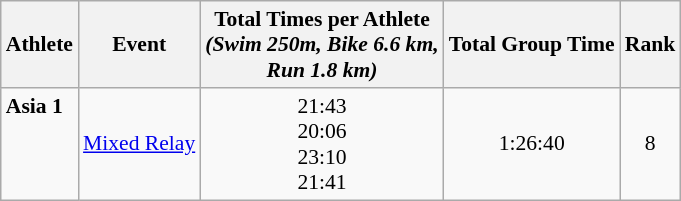<table class="wikitable" style="font-size:90%;">
<tr>
<th>Athlete</th>
<th>Event</th>
<th>Total Times per Athlete <br> <em>(Swim 250m, Bike 6.6 km, <br> Run 1.8 km)</em></th>
<th>Total Group Time</th>
<th>Rank</th>
</tr>
<tr align=center>
<td align=left><strong>Asia 1</strong><br><br><br><br></td>
<td align=left><a href='#'>Mixed Relay</a></td>
<td>21:43<br>20:06<br>23:10<br>21:41</td>
<td>1:26:40</td>
<td>8</td>
</tr>
</table>
